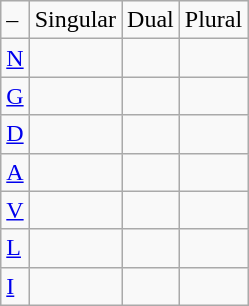<table class="wikitable">
<tr>
<td>–</td>
<td>Singular</td>
<td>Dual</td>
<td>Plural</td>
</tr>
<tr>
<td><a href='#'>N</a></td>
<td><br><em></em></td>
<td><br><em></em></td>
<td><br><em></em></td>
</tr>
<tr>
<td><a href='#'>G</a></td>
<td><br><em></em></td>
<td><br><em></em></td>
<td><br><em></em></td>
</tr>
<tr>
<td><a href='#'>D</a></td>
<td><br><em></em></td>
<td><br><em></em></td>
<td><br><em></em></td>
</tr>
<tr>
<td><a href='#'>A</a></td>
<td><br><em></em></td>
<td><br><em></em></td>
<td><br><em></em></td>
</tr>
<tr>
<td><a href='#'>V</a></td>
<td><br><em></em></td>
<td><br><em></em></td>
<td><br><em></em></td>
</tr>
<tr>
<td><a href='#'>L</a></td>
<td><br><em></em></td>
<td><br><em></em></td>
<td><br><em></em></td>
</tr>
<tr>
<td><a href='#'>I</a></td>
<td><br><em></em></td>
<td><br><em></em></td>
<td><br><em></em></td>
</tr>
</table>
